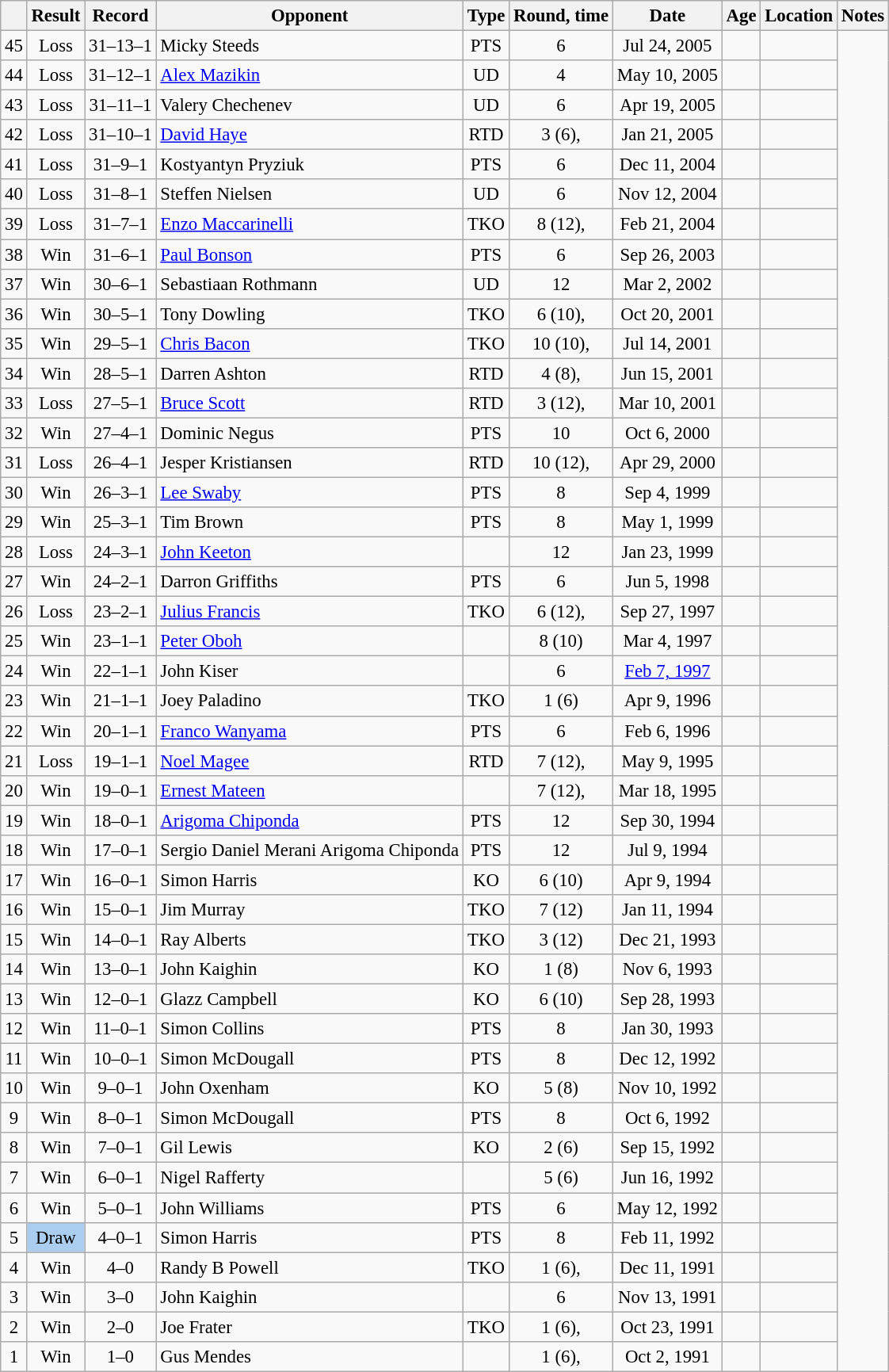<table class="wikitable" style="text-align:center; font-size:95%">
<tr>
<th></th>
<th>Result</th>
<th>Record</th>
<th>Opponent</th>
<th>Type</th>
<th>Round, time</th>
<th>Date</th>
<th>Age</th>
<th>Location</th>
<th>Notes</th>
</tr>
<tr>
<td>45</td>
<td>Loss</td>
<td>31–13–1</td>
<td style="text-align:left;"> Micky Steeds</td>
<td>PTS</td>
<td>6</td>
<td>Jul 24, 2005</td>
<td style="text-align:left;"> </td>
<td style="text-align:left;"></td>
</tr>
<tr>
<td>44</td>
<td>Loss</td>
<td>31–12–1</td>
<td style="text-align:left;"> <a href='#'>Alex Mazikin</a></td>
<td>UD</td>
<td>4</td>
<td>May 10, 2005</td>
<td style="text-align:left;"> </td>
<td style="text-align:left;"></td>
</tr>
<tr>
<td>43</td>
<td>Loss</td>
<td>31–11–1</td>
<td style="text-align:left;"> Valery Chechenev</td>
<td>UD</td>
<td>6</td>
<td>Apr 19, 2005</td>
<td style="text-align:left;"> </td>
<td style="text-align:left;"></td>
</tr>
<tr>
<td>42</td>
<td>Loss</td>
<td>31–10–1</td>
<td style="text-align:left;"> <a href='#'>David Haye</a></td>
<td>RTD</td>
<td>3 (6), </td>
<td>Jan 21, 2005</td>
<td style="text-align:left;"> </td>
<td style="text-align:left;"></td>
</tr>
<tr>
<td>41</td>
<td>Loss</td>
<td>31–9–1</td>
<td style="text-align:left;"> Kostyantyn Pryziuk</td>
<td>PTS</td>
<td>6</td>
<td>Dec 11, 2004</td>
<td style="text-align:left;"> </td>
<td style="text-align:left;"></td>
</tr>
<tr>
<td>40</td>
<td>Loss</td>
<td>31–8–1</td>
<td style="text-align:left;"> Steffen Nielsen</td>
<td>UD</td>
<td>6</td>
<td>Nov 12, 2004</td>
<td style="text-align:left;"> </td>
<td style="text-align:left;"></td>
</tr>
<tr>
<td>39</td>
<td>Loss</td>
<td>31–7–1</td>
<td style="text-align:left;"> <a href='#'>Enzo Maccarinelli</a></td>
<td>TKO</td>
<td>8 (12), </td>
<td>Feb 21, 2004</td>
<td style="text-align:left;"> </td>
<td style="text-align:left;"></td>
</tr>
<tr>
<td>38</td>
<td>Win</td>
<td>31–6–1</td>
<td style="text-align:left;"> <a href='#'>Paul Bonson</a></td>
<td>PTS</td>
<td>6</td>
<td>Sep 26, 2003</td>
<td style="text-align:left;"> </td>
<td style="text-align:left;"></td>
</tr>
<tr>
<td>37</td>
<td>Win</td>
<td>30–6–1</td>
<td style="text-align:left;"> Sebastiaan Rothmann</td>
<td>UD</td>
<td>12</td>
<td>Mar 2, 2002</td>
<td style="text-align:left;"> </td>
<td style="text-align:left;"></td>
</tr>
<tr>
<td>36</td>
<td>Win</td>
<td>30–5–1</td>
<td style="text-align:left;"> Tony Dowling</td>
<td>TKO</td>
<td>6 (10), </td>
<td>Oct 20, 2001</td>
<td style="text-align:left;"> </td>
<td style="text-align:left;"></td>
</tr>
<tr>
<td>35</td>
<td>Win</td>
<td>29–5–1</td>
<td style="text-align:left;"> <a href='#'>Chris Bacon</a></td>
<td>TKO</td>
<td>10 (10), </td>
<td>Jul 14, 2001</td>
<td style="text-align:left;"> </td>
<td style="text-align:left;"></td>
</tr>
<tr>
<td>34</td>
<td>Win</td>
<td>28–5–1</td>
<td style="text-align:left;"> Darren Ashton</td>
<td>RTD</td>
<td>4 (8), </td>
<td>Jun 15, 2001</td>
<td style="text-align:left;"> </td>
<td style="text-align:left;"></td>
</tr>
<tr>
<td>33</td>
<td>Loss</td>
<td>27–5–1</td>
<td style="text-align:left;"> <a href='#'>Bruce Scott</a></td>
<td>RTD</td>
<td>3 (12), </td>
<td>Mar 10, 2001</td>
<td style="text-align:left;"> </td>
<td style="text-align:left;"></td>
</tr>
<tr>
<td>32</td>
<td>Win</td>
<td>27–4–1</td>
<td style="text-align:left;"> Dominic Negus</td>
<td>PTS</td>
<td>10</td>
<td>Oct 6, 2000</td>
<td style="text-align:left;"> </td>
<td style="text-align:left;"></td>
</tr>
<tr>
<td>31</td>
<td>Loss</td>
<td>26–4–1</td>
<td style="text-align:left;"> Jesper Kristiansen</td>
<td>RTD</td>
<td>10 (12), </td>
<td>Apr 29, 2000</td>
<td style="text-align:left;"> </td>
<td style="text-align:left;"></td>
</tr>
<tr>
<td>30</td>
<td>Win</td>
<td>26–3–1</td>
<td style="text-align:left;"> <a href='#'>Lee Swaby</a></td>
<td>PTS</td>
<td>8</td>
<td>Sep 4, 1999</td>
<td style="text-align:left;"> </td>
<td style="text-align:left;"></td>
</tr>
<tr>
<td>29</td>
<td>Win</td>
<td>25–3–1</td>
<td style="text-align:left;"> Tim Brown</td>
<td>PTS</td>
<td>8</td>
<td>May 1, 1999</td>
<td style="text-align:left;"> </td>
<td style="text-align:left;"></td>
</tr>
<tr>
<td>28</td>
<td>Loss</td>
<td>24–3–1</td>
<td style="text-align:left;"> <a href='#'>John Keeton</a></td>
<td></td>
<td>12</td>
<td>Jan 23, 1999</td>
<td style="text-align:left;"> </td>
<td style="text-align:left;"></td>
</tr>
<tr>
<td>27</td>
<td>Win</td>
<td>24–2–1</td>
<td style="text-align:left;"> Darron Griffiths</td>
<td>PTS</td>
<td>6</td>
<td>Jun 5, 1998</td>
<td style="text-align:left;"> </td>
<td style="text-align:left;"></td>
</tr>
<tr>
<td>26</td>
<td>Loss</td>
<td>23–2–1</td>
<td style="text-align:left;"> <a href='#'>Julius Francis</a></td>
<td>TKO</td>
<td>6 (12), </td>
<td>Sep 27, 1997</td>
<td style="text-align:left;"> </td>
<td style="text-align:left;"></td>
</tr>
<tr>
<td>25</td>
<td>Win</td>
<td>23–1–1</td>
<td style="text-align:left;"> <a href='#'>Peter Oboh</a></td>
<td></td>
<td>8 (10)</td>
<td>Mar 4, 1997</td>
<td style="text-align:left;"> </td>
<td style="text-align:left;"></td>
</tr>
<tr>
<td>24</td>
<td>Win</td>
<td>22–1–1</td>
<td style="text-align:left;"> John Kiser</td>
<td></td>
<td>6</td>
<td><a href='#'>Feb 7, 1997</a></td>
<td style="text-align:left;"> </td>
<td style="text-align:left;"></td>
</tr>
<tr>
<td>23</td>
<td>Win</td>
<td>21–1–1</td>
<td style="text-align:left;"> Joey Paladino</td>
<td>TKO</td>
<td>1 (6)</td>
<td>Apr 9, 1996</td>
<td style="text-align:left;"> </td>
<td style="text-align:left;"></td>
</tr>
<tr>
<td>22</td>
<td>Win</td>
<td>20–1–1</td>
<td style="text-align:left;"> <a href='#'>Franco Wanyama</a></td>
<td>PTS</td>
<td>6</td>
<td>Feb 6, 1996</td>
<td style="text-align:left;"> </td>
<td style="text-align:left;"></td>
</tr>
<tr>
<td>21</td>
<td>Loss</td>
<td>19–1–1</td>
<td style="text-align:left;"> <a href='#'>Noel Magee</a></td>
<td>RTD</td>
<td>7 (12), </td>
<td>May 9, 1995</td>
<td style="text-align:left;"> </td>
<td style="text-align:left;"></td>
</tr>
<tr>
<td>20</td>
<td>Win</td>
<td>19–0–1</td>
<td style="text-align:left;"> <a href='#'>Ernest Mateen</a></td>
<td></td>
<td>7 (12), </td>
<td>Mar 18, 1995</td>
<td style="text-align:left;"> </td>
<td style="text-align:left;"></td>
</tr>
<tr>
<td>19</td>
<td>Win</td>
<td>18–0–1</td>
<td style="text-align:left;"> <a href='#'>Arigoma Chiponda</a></td>
<td>PTS</td>
<td>12</td>
<td>Sep 30, 1994</td>
<td style="text-align:left;"> </td>
<td style="text-align:left;"></td>
</tr>
<tr>
<td>18</td>
<td>Win</td>
<td>17–0–1</td>
<td style="text-align:left;"> Sergio Daniel Merani Arigoma Chiponda</td>
<td>PTS</td>
<td>12</td>
<td>Jul 9, 1994</td>
<td style="text-align:left;"> </td>
<td style="text-align:left;"></td>
</tr>
<tr>
<td>17</td>
<td>Win</td>
<td>16–0–1</td>
<td style="text-align:left;"> Simon Harris</td>
<td>KO</td>
<td>6 (10)</td>
<td>Apr 9, 1994</td>
<td style="text-align:left;"> </td>
<td style="text-align:left;"></td>
</tr>
<tr>
<td>16</td>
<td>Win</td>
<td>15–0–1</td>
<td style="text-align:left;"> Jim Murray</td>
<td>TKO</td>
<td>7 (12)</td>
<td>Jan 11, 1994</td>
<td style="text-align:left;"> </td>
<td style="text-align:left;"></td>
</tr>
<tr>
<td>15</td>
<td>Win</td>
<td>14–0–1</td>
<td style="text-align:left;"> Ray Alberts</td>
<td>TKO</td>
<td>3 (12)</td>
<td>Dec 21, 1993</td>
<td style="text-align:left;"> </td>
<td style="text-align:left;"></td>
</tr>
<tr>
<td>14</td>
<td>Win</td>
<td>13–0–1</td>
<td style="text-align:left;"> John Kaighin</td>
<td>KO</td>
<td>1 (8)</td>
<td>Nov 6, 1993</td>
<td style="text-align:left;"> </td>
<td style="text-align:left;"></td>
</tr>
<tr>
<td>13</td>
<td>Win</td>
<td>12–0–1</td>
<td style="text-align:left;"> Glazz Campbell</td>
<td>KO</td>
<td>6 (10)</td>
<td>Sep 28, 1993</td>
<td style="text-align:left;"> </td>
<td style="text-align:left;"></td>
</tr>
<tr>
<td>12</td>
<td>Win</td>
<td>11–0–1</td>
<td style="text-align:left;"> Simon Collins</td>
<td>PTS</td>
<td>8</td>
<td>Jan 30, 1993</td>
<td style="text-align:left;"> </td>
<td style="text-align:left;"></td>
</tr>
<tr>
<td>11</td>
<td>Win</td>
<td>10–0–1</td>
<td style="text-align:left;"> Simon McDougall</td>
<td>PTS</td>
<td>8</td>
<td>Dec 12, 1992</td>
<td style="text-align:left;"> </td>
<td style="text-align:left;"></td>
</tr>
<tr>
<td>10</td>
<td>Win</td>
<td>9–0–1</td>
<td style="text-align:left;"> John Oxenham</td>
<td>KO</td>
<td>5 (8)</td>
<td>Nov 10, 1992</td>
<td style="text-align:left;"> </td>
<td style="text-align:left;"></td>
</tr>
<tr>
<td>9</td>
<td>Win</td>
<td>8–0–1</td>
<td style="text-align:left;"> Simon McDougall</td>
<td>PTS</td>
<td>8</td>
<td>Oct 6, 1992</td>
<td style="text-align:left;"> </td>
<td style="text-align:left;"></td>
</tr>
<tr>
<td>8</td>
<td>Win</td>
<td>7–0–1</td>
<td style="text-align:left;"> Gil Lewis</td>
<td>KO</td>
<td>2 (6)</td>
<td>Sep 15, 1992</td>
<td style="text-align:left;"> </td>
<td style="text-align:left;"></td>
</tr>
<tr>
<td>7</td>
<td>Win</td>
<td>6–0–1</td>
<td style="text-align:left;"> Nigel Rafferty</td>
<td></td>
<td>5 (6)</td>
<td>Jun 16, 1992</td>
<td style="text-align:left;"> </td>
<td style="text-align:left;"></td>
</tr>
<tr>
<td>6</td>
<td>Win</td>
<td>5–0–1</td>
<td style="text-align:left;"> John Williams</td>
<td>PTS</td>
<td>6</td>
<td>May 12, 1992</td>
<td style="text-align:left;"> </td>
<td style="text-align:left;"></td>
</tr>
<tr>
<td>5</td>
<td style="background:#abcdef;">Draw</td>
<td>4–0–1</td>
<td style="text-align:left;"> Simon Harris</td>
<td>PTS</td>
<td>8</td>
<td>Feb 11, 1992</td>
<td style="text-align:left;"> </td>
<td style="text-align:left;"></td>
</tr>
<tr>
<td>4</td>
<td>Win</td>
<td>4–0</td>
<td style="text-align:left;"> Randy B Powell</td>
<td>TKO</td>
<td>1 (6), </td>
<td>Dec 11, 1991</td>
<td style="text-align:left;"> </td>
<td style="text-align:left;"></td>
</tr>
<tr>
<td>3</td>
<td>Win</td>
<td>3–0</td>
<td style="text-align:left;"> John Kaighin</td>
<td></td>
<td>6</td>
<td>Nov 13, 1991</td>
<td style="text-align:left;"> </td>
<td style="text-align:left;"></td>
</tr>
<tr>
<td>2</td>
<td>Win</td>
<td>2–0</td>
<td style="text-align:left;"> Joe Frater</td>
<td>TKO</td>
<td>1 (6), </td>
<td>Oct 23, 1991</td>
<td style="text-align:left;"> </td>
<td style="text-align:left;"></td>
</tr>
<tr>
<td>1</td>
<td>Win</td>
<td>1–0</td>
<td style="text-align:left;"> Gus Mendes</td>
<td></td>
<td>1 (6), </td>
<td>Oct 2, 1991</td>
<td style="text-align:left;"> </td>
<td style="text-align:left;"></td>
</tr>
</table>
